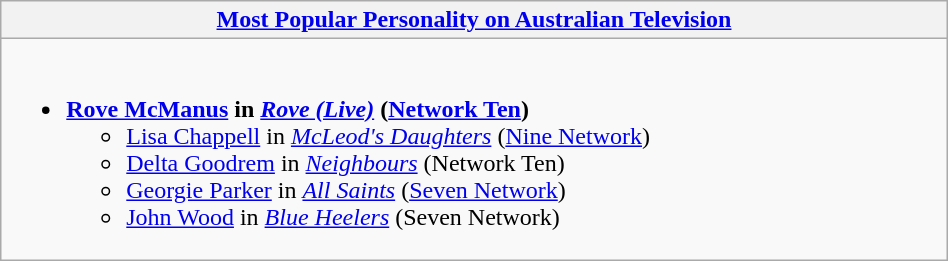<table class=wikitable width="50%">
<tr>
<th width="25%"><a href='#'>Most Popular Personality on Australian Television</a></th>
</tr>
<tr>
<td valign="top"><br><ul><li><strong><a href='#'>Rove McManus</a> in <em><a href='#'>Rove (Live)</a></em> (<a href='#'>Network Ten</a>)</strong><ul><li><a href='#'>Lisa Chappell</a> in <em><a href='#'>McLeod's Daughters</a></em> (<a href='#'>Nine Network</a>)</li><li><a href='#'>Delta Goodrem</a> in <em><a href='#'>Neighbours</a></em> (Network Ten)</li><li><a href='#'>Georgie Parker</a> in <em><a href='#'>All Saints</a></em> (<a href='#'>Seven Network</a>)</li><li><a href='#'>John Wood</a> in <em><a href='#'>Blue Heelers</a></em> (Seven Network)</li></ul></li></ul></td>
</tr>
</table>
